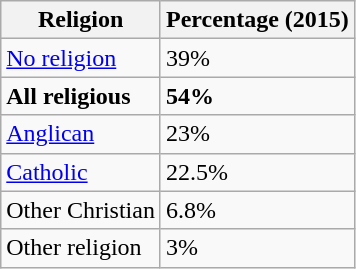<table class="wikitable">
<tr>
<th>Religion</th>
<th>Percentage (2015)</th>
</tr>
<tr>
<td><a href='#'>No religion</a></td>
<td>39%</td>
</tr>
<tr>
<td><strong>All religious</strong></td>
<td><strong>54%</strong></td>
</tr>
<tr>
<td><a href='#'>Anglican</a></td>
<td>23%</td>
</tr>
<tr>
<td><a href='#'>Catholic</a></td>
<td>22.5%</td>
</tr>
<tr>
<td>Other Christian</td>
<td>6.8%</td>
</tr>
<tr>
<td>Other religion</td>
<td>3%</td>
</tr>
</table>
